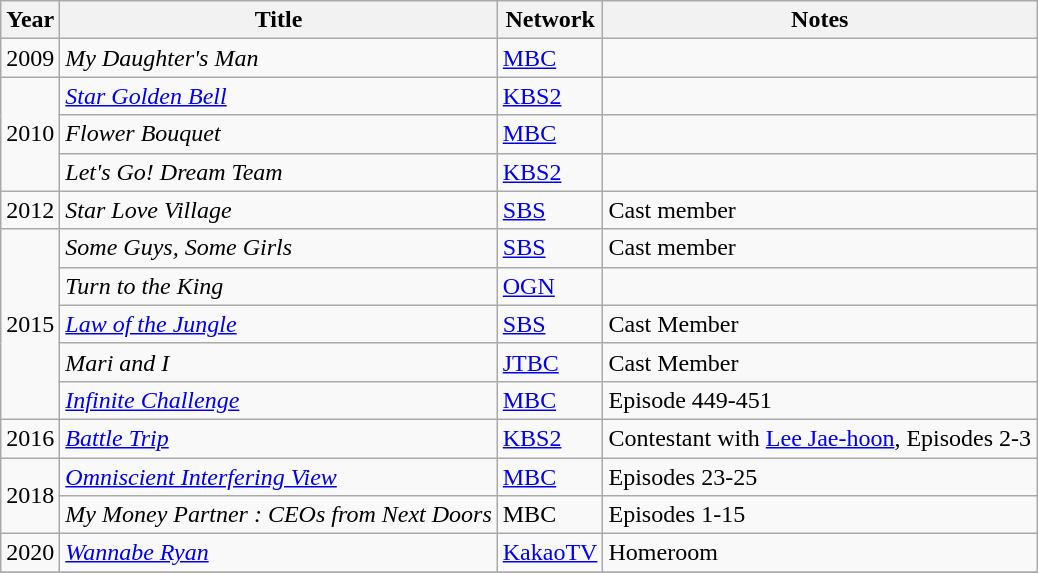<table class="wikitable">
<tr>
<th width=10>Year</th>
<th>Title</th>
<th>Network</th>
<th>Notes</th>
</tr>
<tr>
<td>2009</td>
<td><em>My Daughter's Man</em></td>
<td><a href='#'>MBC</a></td>
<td></td>
</tr>
<tr>
<td rowspan=3>2010</td>
<td><em><a href='#'>Star Golden Bell</a></em></td>
<td><a href='#'>KBS2</a></td>
<td></td>
</tr>
<tr>
<td><em>Flower Bouquet</em></td>
<td><a href='#'>MBC</a></td>
<td></td>
</tr>
<tr>
<td><em>Let's Go! Dream Team</em></td>
<td><a href='#'>KBS2</a></td>
<td></td>
</tr>
<tr>
<td>2012</td>
<td><em>Star Love Village</em></td>
<td><a href='#'>SBS</a></td>
<td>Cast member</td>
</tr>
<tr>
<td rowspan="5">2015</td>
<td><em>Some Guys, Some Girls</em></td>
<td><a href='#'>SBS</a></td>
<td>Cast member</td>
</tr>
<tr>
<td><em>Turn to the King</em></td>
<td><a href='#'>OGN</a></td>
<td></td>
</tr>
<tr>
<td><em><a href='#'>Law of the Jungle</a></em></td>
<td><a href='#'>SBS</a></td>
<td>Cast Member</td>
</tr>
<tr>
<td><em>Mari and I</em></td>
<td><a href='#'>JTBC</a></td>
<td>Cast Member</td>
</tr>
<tr>
<td><em><a href='#'>Infinite Challenge</a></em></td>
<td><a href='#'>MBC</a></td>
<td>Episode 449-451</td>
</tr>
<tr>
<td>2016</td>
<td><em><a href='#'>Battle Trip</a></em></td>
<td><a href='#'>KBS2</a></td>
<td>Contestant with <a href='#'>Lee Jae-hoon</a>, Episodes 2-3</td>
</tr>
<tr>
<td rowspan="2">2018</td>
<td><em><a href='#'>Omniscient Interfering View</a></em></td>
<td><a href='#'>MBC</a></td>
<td>Episodes 23-25</td>
</tr>
<tr>
<td><em>My Money Partner : CEOs from Next Doors</em></td>
<td>MBC</td>
<td>Episodes 1-15</td>
</tr>
<tr>
<td>2020</td>
<td><em><a href='#'>Wannabe Ryan</a></em></td>
<td><a href='#'>KakaoTV</a></td>
<td>Homeroom</td>
</tr>
<tr>
</tr>
</table>
